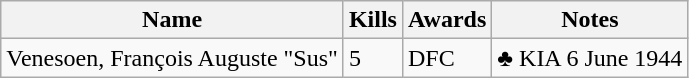<table class=wikitable>
<tr>
<th>Name</th>
<th>Kills</th>
<th>Awards</th>
<th>Notes</th>
</tr>
<tr>
<td>Venesoen, François Auguste "Sus"</td>
<td>5</td>
<td>DFC</td>
<td>♣ KIA 6 June 1944 </td>
</tr>
</table>
